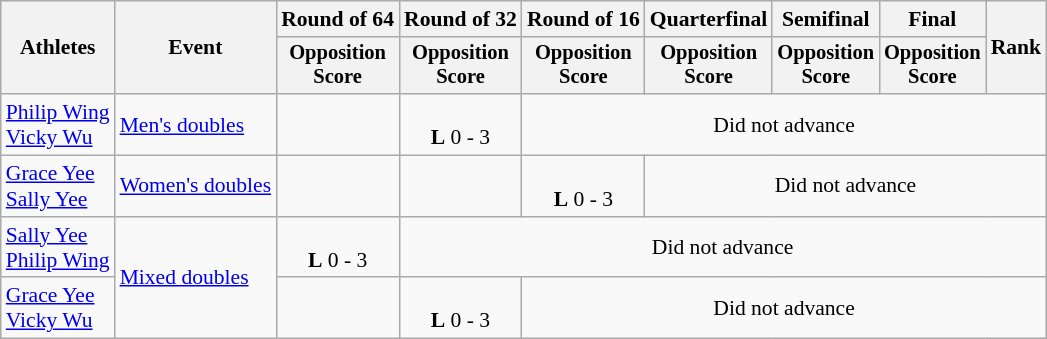<table class="wikitable" style="font-size:90%">
<tr>
<th rowspan=2>Athletes</th>
<th rowspan=2>Event</th>
<th>Round of 64</th>
<th>Round of 32</th>
<th>Round of 16</th>
<th>Quarterfinal</th>
<th>Semifinal</th>
<th>Final</th>
<th rowspan=2>Rank</th>
</tr>
<tr style="font-size:95%">
<th>Opposition<br>Score</th>
<th>Opposition<br>Score</th>
<th>Opposition<br>Score</th>
<th>Opposition<br>Score</th>
<th>Opposition<br>Score</th>
<th>Opposition<br>Score</th>
</tr>
<tr align=center>
<td align=left><a href='#'>Philip Wing</a><br><a href='#'>Vicky Wu</a></td>
<td align=left><a href='#'>Men's doubles</a></td>
<td></td>
<td><br><strong>L</strong> 0 - 3</td>
<td colspan=5>Did not advance</td>
</tr>
<tr align=center>
<td align=left><a href='#'>Grace Yee</a><br><a href='#'>Sally Yee</a></td>
<td align=left><a href='#'>Women's doubles</a></td>
<td></td>
<td></td>
<td><br><strong>L</strong> 0 - 3</td>
<td colspan=4>Did not advance</td>
</tr>
<tr align=center>
<td align=left><a href='#'>Sally Yee</a><br><a href='#'>Philip Wing</a></td>
<td align=left rowspan=2><a href='#'>Mixed doubles</a></td>
<td><br><strong>L</strong> 0 - 3</td>
<td colspan=6>Did not advance</td>
</tr>
<tr align=center>
<td align=left><a href='#'>Grace Yee</a><br><a href='#'>Vicky Wu</a></td>
<td></td>
<td><br><strong>L</strong> 0 - 3</td>
<td colspan=5>Did not advance</td>
</tr>
</table>
